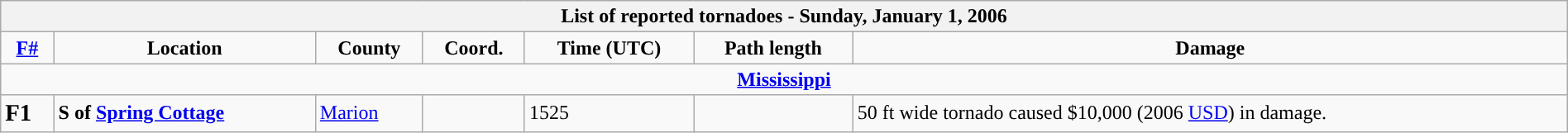<table class="wikitable collapsible" width="100%">
<tr>
<th colspan="7">List of reported tornadoes - Sunday, January 1, 2006</th>
</tr>
<tr style="text-align:center;">
<td><strong><a href='#'>F#</a></strong></td>
<td><strong>Location</strong></td>
<td><strong>County</strong></td>
<td><strong>Coord.</strong></td>
<td><strong>Time (UTC)</strong></td>
<td><strong>Path length</strong></td>
<td><strong>Damage</strong></td>
</tr>
<tr>
<td colspan="7" align=center><strong><a href='#'>Mississippi</a></strong></td>
</tr>
<tr>
<td><big><strong>F1</strong></big></td>
<td><strong>S of <a href='#'>Spring Cottage</a></strong></td>
<td><a href='#'>Marion</a></td>
<td></td>
<td>1525</td>
<td></td>
<td>50 ft wide tornado caused $10,000 (2006 <a href='#'>USD</a>) in damage.</td>
</tr>
</table>
